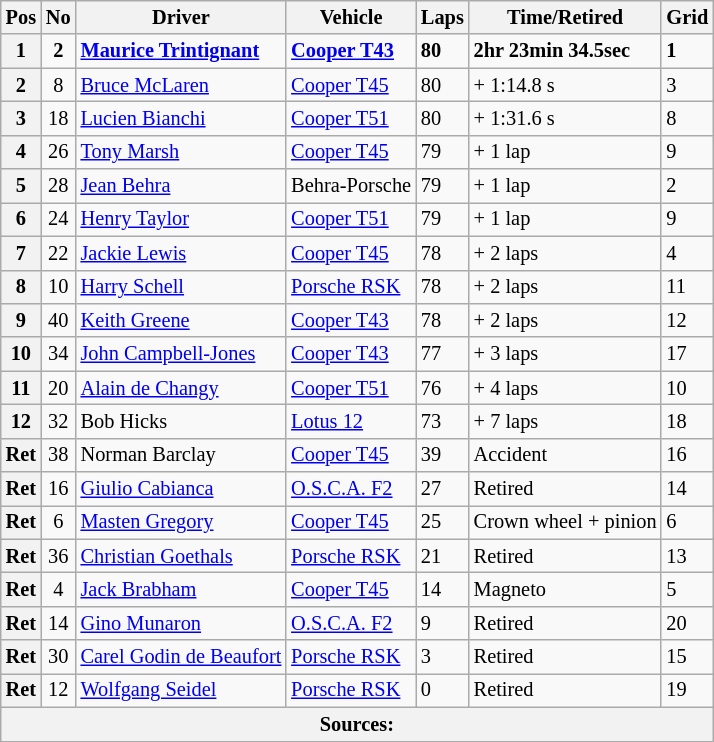<table class="wikitable" style="font-size: 85%;">
<tr>
<th>Pos</th>
<th>No</th>
<th>Driver</th>
<th>Vehicle</th>
<th>Laps</th>
<th>Time/Retired</th>
<th>Grid</th>
</tr>
<tr>
<th>1</th>
<td align="center"><strong>2</strong></td>
<td> <strong><a href='#'>Maurice Trintignant</a></strong></td>
<td><strong><a href='#'>Cooper T43</a></strong></td>
<td><strong>80</strong></td>
<td><strong>2hr 23min 34.5sec</strong></td>
<td><strong>1</strong></td>
</tr>
<tr>
<th>2</th>
<td align="center">8</td>
<td> <a href='#'>Bruce McLaren</a></td>
<td><a href='#'>Cooper T45</a></td>
<td>80</td>
<td>+ 1:14.8 s</td>
<td>3</td>
</tr>
<tr>
<th>3</th>
<td align="center">18</td>
<td> <a href='#'>Lucien Bianchi</a></td>
<td><a href='#'>Cooper T51</a></td>
<td>80</td>
<td>+ 1:31.6 s</td>
<td>8</td>
</tr>
<tr>
<th>4</th>
<td align="center">26</td>
<td> <a href='#'>Tony Marsh</a></td>
<td><a href='#'>Cooper T45</a></td>
<td>79</td>
<td>+ 1 lap</td>
<td>9</td>
</tr>
<tr>
<th>5</th>
<td align="center">28</td>
<td> <a href='#'>Jean Behra</a></td>
<td>Behra-Porsche</td>
<td>79</td>
<td>+ 1 lap</td>
<td>2</td>
</tr>
<tr>
<th>6</th>
<td align="center">24</td>
<td> <a href='#'>Henry Taylor</a></td>
<td><a href='#'>Cooper T51</a></td>
<td>79</td>
<td>+ 1 lap</td>
<td>9</td>
</tr>
<tr>
<th>7</th>
<td align="center">22</td>
<td> <a href='#'>Jackie Lewis</a></td>
<td><a href='#'>Cooper T45</a></td>
<td>78</td>
<td>+ 2 laps</td>
<td>4</td>
</tr>
<tr>
<th>8</th>
<td align="center">10</td>
<td> <a href='#'>Harry Schell</a></td>
<td><a href='#'>Porsche RSK</a></td>
<td>78</td>
<td>+ 2 laps</td>
<td>11</td>
</tr>
<tr>
<th>9</th>
<td align="center">40</td>
<td> <a href='#'>Keith Greene</a></td>
<td><a href='#'>Cooper T43</a></td>
<td>78</td>
<td>+ 2 laps</td>
<td>12</td>
</tr>
<tr>
<th>10</th>
<td align="center">34</td>
<td> <a href='#'>John Campbell-Jones</a></td>
<td><a href='#'>Cooper T43</a></td>
<td>77</td>
<td>+ 3 laps</td>
<td>17</td>
</tr>
<tr>
<th>11</th>
<td align="center">20</td>
<td> <a href='#'>Alain de Changy</a></td>
<td><a href='#'>Cooper T51</a></td>
<td>76</td>
<td>+ 4 laps</td>
<td>10</td>
</tr>
<tr>
<th>12</th>
<td align="center">32</td>
<td> Bob Hicks</td>
<td><a href='#'>Lotus 12</a></td>
<td>73</td>
<td>+ 7 laps</td>
<td>18</td>
</tr>
<tr>
<th>Ret</th>
<td align="center">38</td>
<td> Norman Barclay</td>
<td><a href='#'>Cooper T45</a></td>
<td>39</td>
<td>Accident</td>
<td>16</td>
</tr>
<tr>
<th>Ret</th>
<td align="center">16</td>
<td> <a href='#'>Giulio Cabianca</a></td>
<td><a href='#'>O.S.C.A. F2</a></td>
<td>27</td>
<td>Retired</td>
<td>14</td>
</tr>
<tr>
<th>Ret</th>
<td align="center">6</td>
<td> <a href='#'>Masten Gregory</a></td>
<td><a href='#'>Cooper T45</a></td>
<td>25</td>
<td>Crown wheel + pinion</td>
<td>6</td>
</tr>
<tr>
<th>Ret</th>
<td align="center">36</td>
<td> <a href='#'>Christian Goethals</a></td>
<td><a href='#'>Porsche RSK</a></td>
<td>21</td>
<td>Retired</td>
<td>13</td>
</tr>
<tr>
<th>Ret</th>
<td align="center">4</td>
<td> <a href='#'>Jack Brabham</a></td>
<td><a href='#'>Cooper T45</a></td>
<td>14</td>
<td>Magneto</td>
<td>5</td>
</tr>
<tr>
<th>Ret</th>
<td align="center">14</td>
<td> <a href='#'>Gino Munaron</a></td>
<td><a href='#'>O.S.C.A. F2</a></td>
<td>9</td>
<td>Retired</td>
<td>20</td>
</tr>
<tr>
<th>Ret</th>
<td align="center">30</td>
<td> <a href='#'>Carel Godin de Beaufort</a></td>
<td><a href='#'>Porsche RSK</a></td>
<td>3</td>
<td>Retired</td>
<td>15</td>
</tr>
<tr>
<th>Ret</th>
<td align="center">12</td>
<td> <a href='#'>Wolfgang Seidel</a></td>
<td><a href='#'>Porsche RSK</a></td>
<td>0</td>
<td>Retired</td>
<td>19</td>
</tr>
<tr>
<th colspan="8">Sources: </th>
</tr>
<tr>
</tr>
</table>
